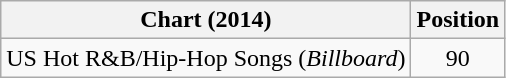<table class="wikitable plainrowheaders">
<tr>
<th scope="col">Chart (2014)</th>
<th scope="col">Position</th>
</tr>
<tr>
<td>US Hot R&B/Hip-Hop Songs (<em>Billboard</em>)</td>
<td style="text-align:center">90</td>
</tr>
</table>
